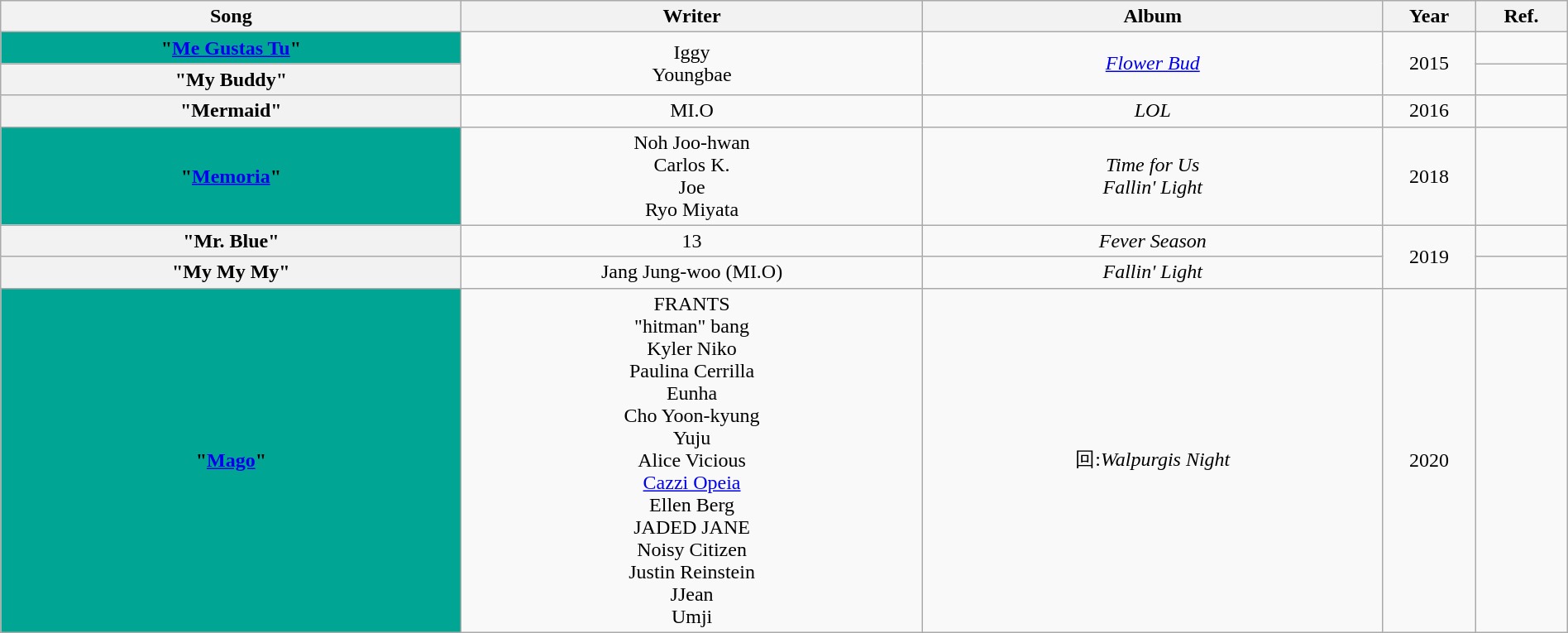<table class="wikitable plainrowheaders" style="text-align:center; width:100%">
<tr>
<th style="width:25%">Song</th>
<th style="width:25%">Writer</th>
<th style="width:25%">Album</th>
<th style="width:5%">Year</th>
<th style="width:5%">Ref.</th>
</tr>
<tr>
<th scope="row" style="background-color:#00A693 ">"<a href='#'>Me Gustas Tu</a>"   </th>
<td rowspan="2">Iggy<br>Youngbae</td>
<td rowspan="2"><em><a href='#'>Flower Bud</a></em></td>
<td rowspan="2">2015</td>
<td></td>
</tr>
<tr>
<th scope="row">"My Buddy"  </th>
<td></td>
</tr>
<tr>
<th scope="row">"Mermaid"</th>
<td>MI.O</td>
<td><em>LOL</em></td>
<td>2016</td>
<td></td>
</tr>
<tr>
<th scope="row" style="background-color:#00A693 ">"<a href='#'>Memoria</a>"  </th>
<td>Noh Joo-hwan<br>Carlos K.<br>Joe<br>Ryo Miyata</td>
<td><em>Time for Us</em><br><em>Fallin' Light</em></td>
<td>2018</td>
<td></td>
</tr>
<tr>
<th scope="row">"Mr. Blue"</th>
<td>13</td>
<td><em>Fever Season</em></td>
<td rowspan="2">2019</td>
<td></td>
</tr>
<tr>
<th scope="row">"My My My"</th>
<td>Jang Jung-woo (MI.O)</td>
<td><em>Fallin' Light</em></td>
<td></td>
</tr>
<tr>
<th scope="row" style="background-color:#00A693 ">"<a href='#'>Mago</a>" </th>
<td>FRANTS<br>"hitman" bang<br>Kyler Niko<br>Paulina Cerrilla<br>Eunha<br>Cho Yoon-kyung<br>Yuju<br>Alice Vicious<br><a href='#'>Cazzi Opeia</a><br>Ellen Berg<br>JADED JANE<br>Noisy Citizen<br>Justin Reinstein<br>JJean<br>Umji</td>
<td>回:<em>Walpurgis Night</em></td>
<td>2020</td>
<td></td>
</tr>
</table>
